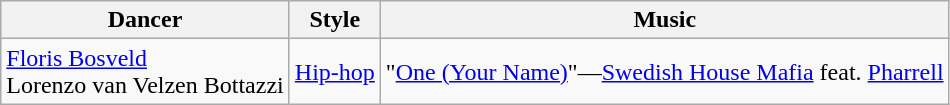<table class="wikitable">
<tr>
<th>Dancer</th>
<th>Style</th>
<th>Music</th>
</tr>
<tr>
<td><a href='#'>Floris Bosveld</a><br>Lorenzo van Velzen Bottazzi</td>
<td><a href='#'>Hip-hop</a></td>
<td>"<a href='#'>One (Your Name)</a>"—<a href='#'>Swedish House Mafia</a> feat. <a href='#'>Pharrell</a></td>
</tr>
</table>
